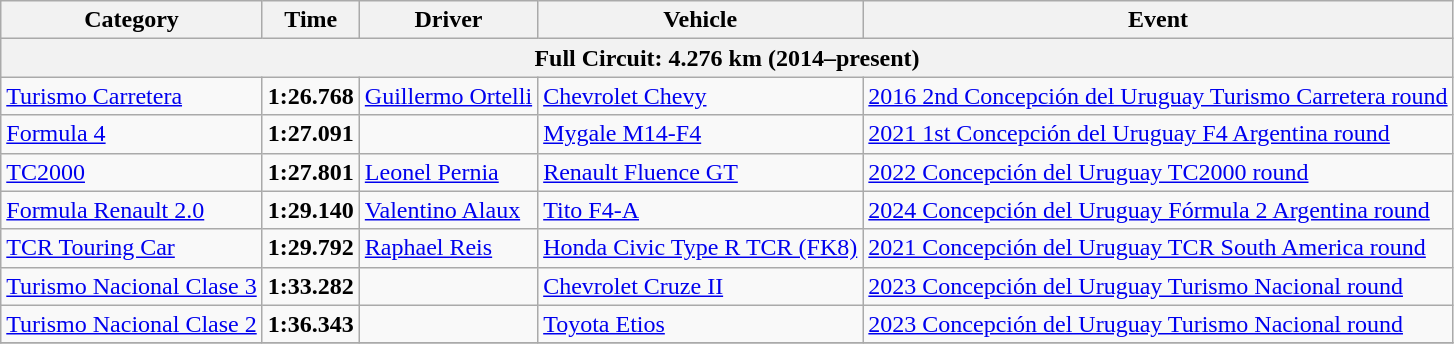<table class="wikitable">
<tr>
<th>Category</th>
<th>Time</th>
<th>Driver</th>
<th>Vehicle</th>
<th>Event</th>
</tr>
<tr>
<th colspan=5>Full Circuit: 4.276 km (2014–present)</th>
</tr>
<tr>
<td><a href='#'>Turismo Carretera</a></td>
<td><strong>1:26.768</strong></td>
<td><a href='#'>Guillermo Ortelli</a></td>
<td><a href='#'>Chevrolet Chevy</a></td>
<td><a href='#'>2016 2nd Concepción del Uruguay Turismo Carretera round</a></td>
</tr>
<tr>
<td><a href='#'>Formula 4</a></td>
<td><strong>1:27.091</strong></td>
<td></td>
<td><a href='#'>Mygale M14-F4</a></td>
<td><a href='#'>2021 1st Concepción del Uruguay F4 Argentina round</a></td>
</tr>
<tr>
<td><a href='#'>TC2000</a></td>
<td><strong>1:27.801</strong></td>
<td><a href='#'>Leonel Pernia</a></td>
<td><a href='#'>Renault Fluence GT</a></td>
<td><a href='#'>2022 Concepción del Uruguay TC2000 round</a></td>
</tr>
<tr>
<td><a href='#'>Formula Renault 2.0</a></td>
<td><strong>1:29.140</strong></td>
<td><a href='#'>Valentino Alaux</a></td>
<td><a href='#'>Tito F4-A</a></td>
<td><a href='#'>2024 Concepción del Uruguay Fórmula 2 Argentina round</a></td>
</tr>
<tr>
<td><a href='#'>TCR Touring Car</a></td>
<td><strong>1:29.792</strong></td>
<td><a href='#'>Raphael Reis</a></td>
<td><a href='#'>Honda Civic Type R TCR (FK8)</a></td>
<td><a href='#'>2021 Concepción del Uruguay TCR South America round</a></td>
</tr>
<tr>
<td><a href='#'>Turismo Nacional Clase 3</a></td>
<td><strong>1:33.282</strong></td>
<td></td>
<td><a href='#'>Chevrolet Cruze II</a></td>
<td><a href='#'>2023 Concepción del Uruguay Turismo Nacional round</a></td>
</tr>
<tr>
<td><a href='#'>Turismo Nacional Clase 2</a></td>
<td><strong>1:36.343</strong></td>
<td></td>
<td><a href='#'>Toyota Etios</a></td>
<td><a href='#'>2023 Concepción del Uruguay Turismo Nacional round</a></td>
</tr>
<tr>
</tr>
</table>
